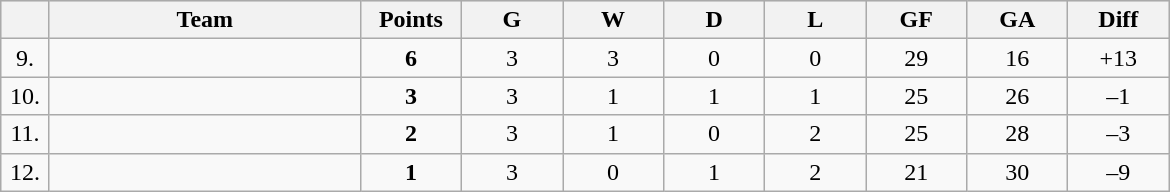<table class=wikitable style="text-align:center">
<tr bgcolor="#DCDCDC">
<th width="25"></th>
<th width="200">Team</th>
<th width="60">Points</th>
<th width="60">G</th>
<th width="60">W</th>
<th width="60">D</th>
<th width="60">L</th>
<th width="60">GF</th>
<th width="60">GA</th>
<th width="60">Diff</th>
</tr>
<tr>
<td>9.</td>
<td align=left></td>
<td><strong>6</strong></td>
<td>3</td>
<td>3</td>
<td>0</td>
<td>0</td>
<td>29</td>
<td>16</td>
<td>+13</td>
</tr>
<tr>
<td>10.</td>
<td align=left></td>
<td><strong>3</strong></td>
<td>3</td>
<td>1</td>
<td>1</td>
<td>1</td>
<td>25</td>
<td>26</td>
<td>–1</td>
</tr>
<tr>
<td>11.</td>
<td align=left></td>
<td><strong>2</strong></td>
<td>3</td>
<td>1</td>
<td>0</td>
<td>2</td>
<td>25</td>
<td>28</td>
<td>–3</td>
</tr>
<tr>
<td>12.</td>
<td align=left></td>
<td><strong>1</strong></td>
<td>3</td>
<td>0</td>
<td>1</td>
<td>2</td>
<td>21</td>
<td>30</td>
<td>–9</td>
</tr>
</table>
